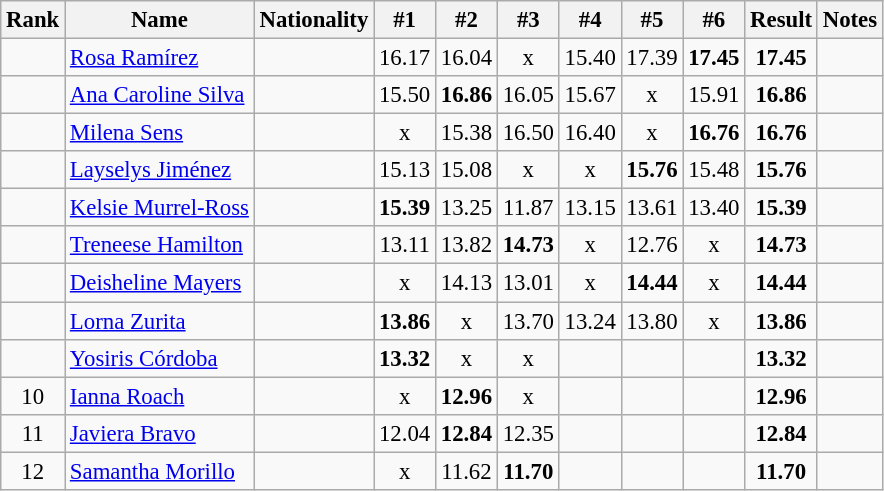<table class="wikitable sortable" style="text-align:center;font-size:95%">
<tr>
<th>Rank</th>
<th>Name</th>
<th>Nationality</th>
<th>#1</th>
<th>#2</th>
<th>#3</th>
<th>#4</th>
<th>#5</th>
<th>#6</th>
<th>Result</th>
<th>Notes</th>
</tr>
<tr>
<td></td>
<td align=left><a href='#'>Rosa Ramírez</a></td>
<td align=left></td>
<td>16.17</td>
<td>16.04</td>
<td>x</td>
<td>15.40</td>
<td>17.39</td>
<td><strong>17.45</strong></td>
<td><strong>17.45</strong></td>
<td></td>
</tr>
<tr>
<td></td>
<td align=left><a href='#'>Ana Caroline Silva</a></td>
<td align=left></td>
<td>15.50</td>
<td><strong>16.86</strong></td>
<td>16.05</td>
<td>15.67</td>
<td>x</td>
<td>15.91</td>
<td><strong>16.86</strong></td>
<td></td>
</tr>
<tr>
<td></td>
<td align=left><a href='#'>Milena Sens</a></td>
<td align=left></td>
<td>x</td>
<td>15.38</td>
<td>16.50</td>
<td>16.40</td>
<td>x</td>
<td><strong>16.76</strong></td>
<td><strong>16.76</strong></td>
<td></td>
</tr>
<tr>
<td></td>
<td align=left><a href='#'>Layselys Jiménez</a></td>
<td align=left></td>
<td>15.13</td>
<td>15.08</td>
<td>x</td>
<td>x</td>
<td><strong>15.76</strong></td>
<td>15.48</td>
<td><strong>15.76</strong></td>
<td></td>
</tr>
<tr>
<td></td>
<td align=left><a href='#'>Kelsie Murrel-Ross</a></td>
<td align=left></td>
<td><strong>15.39</strong></td>
<td>13.25</td>
<td>11.87</td>
<td>13.15</td>
<td>13.61</td>
<td>13.40</td>
<td><strong>15.39</strong></td>
<td></td>
</tr>
<tr>
<td></td>
<td align=left><a href='#'>Treneese Hamilton</a></td>
<td align=left></td>
<td>13.11</td>
<td>13.82</td>
<td><strong>14.73</strong></td>
<td>x</td>
<td>12.76</td>
<td>x</td>
<td><strong>14.73</strong></td>
<td></td>
</tr>
<tr>
<td></td>
<td align=left><a href='#'>Deisheline Mayers</a></td>
<td align=left></td>
<td>x</td>
<td>14.13</td>
<td>13.01</td>
<td>x</td>
<td><strong>14.44</strong></td>
<td>x</td>
<td><strong>14.44</strong></td>
<td></td>
</tr>
<tr>
<td></td>
<td align=left><a href='#'>Lorna Zurita</a></td>
<td align=left></td>
<td><strong>13.86</strong></td>
<td>x</td>
<td>13.70</td>
<td>13.24</td>
<td>13.80</td>
<td>x</td>
<td><strong>13.86</strong></td>
<td></td>
</tr>
<tr>
<td></td>
<td align=left><a href='#'>Yosiris Córdoba</a></td>
<td align=left></td>
<td><strong>13.32</strong></td>
<td>x</td>
<td>x</td>
<td></td>
<td></td>
<td></td>
<td><strong>13.32</strong></td>
<td></td>
</tr>
<tr>
<td>10</td>
<td align=left><a href='#'>Ianna Roach</a></td>
<td align=left></td>
<td>x</td>
<td><strong>12.96</strong></td>
<td>x</td>
<td></td>
<td></td>
<td></td>
<td><strong>12.96</strong></td>
<td></td>
</tr>
<tr>
<td>11</td>
<td align=left><a href='#'>Javiera Bravo</a></td>
<td align=left></td>
<td>12.04</td>
<td><strong>12.84</strong></td>
<td>12.35</td>
<td></td>
<td></td>
<td></td>
<td><strong>12.84</strong></td>
<td></td>
</tr>
<tr>
<td>12</td>
<td align=left><a href='#'>Samantha Morillo</a></td>
<td align=left></td>
<td>x</td>
<td>11.62</td>
<td><strong>11.70</strong></td>
<td></td>
<td></td>
<td></td>
<td><strong>11.70</strong></td>
<td></td>
</tr>
</table>
